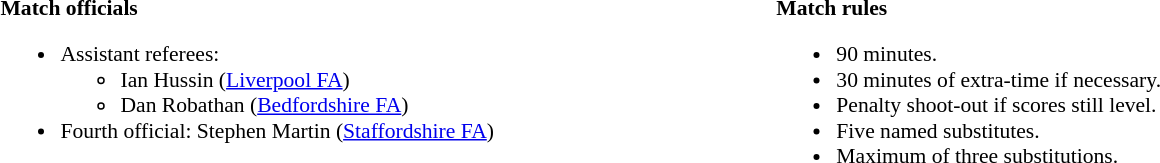<table width=82% style="font-size:90%">
<tr>
<td width=50% valign=top><br><strong>Match officials</strong><ul><li>Assistant referees:<ul><li>Ian Hussin (<a href='#'>Liverpool FA</a>)</li><li>Dan Robathan (<a href='#'>Bedfordshire FA</a>)</li></ul></li><li>Fourth official: Stephen Martin (<a href='#'>Staffordshire FA</a>)</li></ul></td>
<td width=50% valign=top><br><strong>Match rules</strong><ul><li>90 minutes.</li><li>30 minutes of extra-time if necessary.</li><li>Penalty shoot-out if scores still level.</li><li>Five named substitutes.</li><li>Maximum of three substitutions.</li></ul></td>
</tr>
</table>
